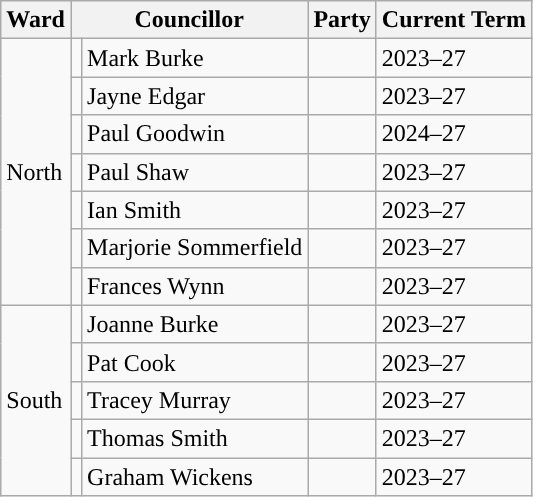<table class="wikitable">
<tr>
<th>Ward</th>
<th colspan="2">Councillor</th>
<th>Party</th>
<th>Current Term</th>
</tr>
<tr>
<td rowspan=7>North</td>
<td style="background-color: "></td>
<td>Mark Burke</td>
<td><a href='#'></a></td>
<td>2023–27</td>
</tr>
<tr>
<td style="background-color: "></td>
<td>Jayne Edgar</td>
<td><a href='#'></a></td>
<td>2023–27</td>
</tr>
<tr>
<td style="background-color: "></td>
<td>Paul Goodwin</td>
<td><a href='#'></a></td>
<td>2024–27</td>
</tr>
<tr>
<td style="background-color: "></td>
<td>Paul Shaw</td>
<td><a href='#'></a></td>
<td>2023–27</td>
</tr>
<tr>
<td style="background-color: "></td>
<td>Ian Smith</td>
<td><a href='#'></a></td>
<td>2023–27</td>
</tr>
<tr>
<td style="background-color: "></td>
<td>Marjorie Sommerfield</td>
<td><a href='#'></a></td>
<td>2023–27</td>
</tr>
<tr>
<td style="background-color: "></td>
<td>Frances Wynn</td>
<td><a href='#'></a></td>
<td>2023–27</td>
</tr>
<tr>
<td rowspan=5>South</td>
<td style="background-color: "></td>
<td>Joanne Burke</td>
<td><a href='#'></a></td>
<td>2023–27</td>
</tr>
<tr>
<td style="background-color: "></td>
<td>Pat Cook</td>
<td><a href='#'></a></td>
<td>2023–27</td>
</tr>
<tr>
<td style="background-color: "></td>
<td>Tracey Murray</td>
<td><a href='#'></a></td>
<td>2023–27</td>
</tr>
<tr>
<td style="background-color: "></td>
<td>Thomas Smith</td>
<td><a href='#'></a></td>
<td>2023–27</td>
</tr>
<tr>
<td style="background-color: "></td>
<td>Graham Wickens</td>
<td><a href='#'></a></td>
<td>2023–27</td>
</tr>
</table>
